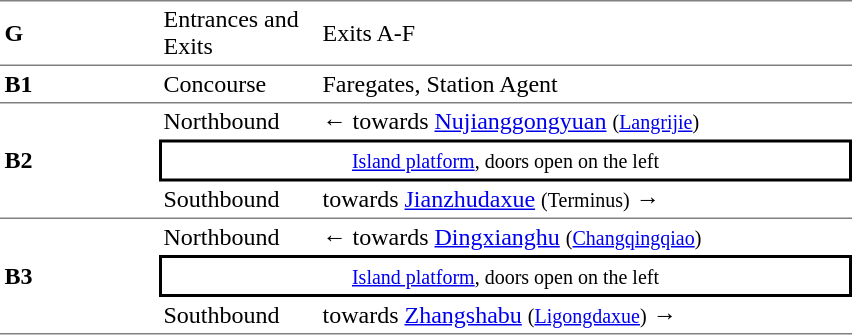<table cellspacing=0 cellpadding=3>
<tr>
<td style="border-top:solid 1px gray;border-bottom:solid 1px gray;" width=100><strong>G</strong></td>
<td style="border-top:solid 1px gray;border-bottom:solid 1px gray;" width=100>Entrances and Exits</td>
<td style="border-top:solid 1px gray;border-bottom:solid 1px gray;" width=350>Exits A-F</td>
</tr>
<tr>
<td style="border-bottom:solid 1px gray;"><strong>B1</strong></td>
<td style="border-bottom:solid 1px gray;">Concourse</td>
<td style="border-bottom:solid 1px gray;">Faregates, Station Agent</td>
</tr>
<tr>
<td style="border-bottom:solid 1px gray;" rowspan=3><strong>B2</strong></td>
<td>Northbound</td>
<td>←  towards <a href='#'>Nujianggongyuan</a> <small>(<a href='#'>Langrijie</a>)</small></td>
</tr>
<tr>
<td style="border-right:solid 2px black;border-left:solid 2px black;border-top:solid 2px black;border-bottom:solid 2px black;text-align:center;" colspan=2><small><a href='#'>Island platform</a>, doors open on the left</small></td>
</tr>
<tr>
<td style="border-bottom:solid 1px gray;">Southbound</td>
<td style="border-bottom:solid 1px gray;">  towards <a href='#'>Jianzhudaxue</a> <small>(Terminus)</small> →</td>
</tr>
<tr>
<td style="border-bottom:solid 1px gray;" rowspan=3><strong>B3</strong></td>
<td>Northbound</td>
<td>←  towards <a href='#'>Dingxianghu</a> <small>(<a href='#'>Changqingqiao</a>)</small></td>
</tr>
<tr>
<td style="border-right:solid 2px black;border-left:solid 2px black;border-top:solid 2px black;border-bottom:solid 2px black;text-align:center;" colspan=2><small><a href='#'>Island platform</a>, doors open on the left</small></td>
</tr>
<tr>
<td style="border-bottom:solid 1px gray;">Southbound</td>
<td style="border-bottom:solid 1px gray;">  towards <a href='#'>Zhangshabu</a> <small>(<a href='#'>Ligongdaxue</a>)</small> →</td>
</tr>
</table>
